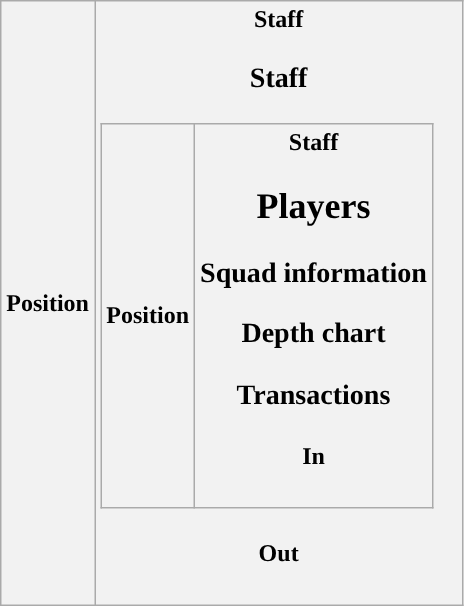<table class="wikitable">
<tr>
<th>Position</th>
<th>Staff<br>















<h3>Staff</h3><table class="wikitable">
<tr>
<th>Position</th>
<th>Staff<br>






















<h2>Players</h2><h3>Squad information</h3>





















<h3>Depth chart</h3><h3>Transactions</h3><h4>In</h4>









</th>
</tr>
</table>
<h4>Out</h4>








</th>
</tr>
</table>
